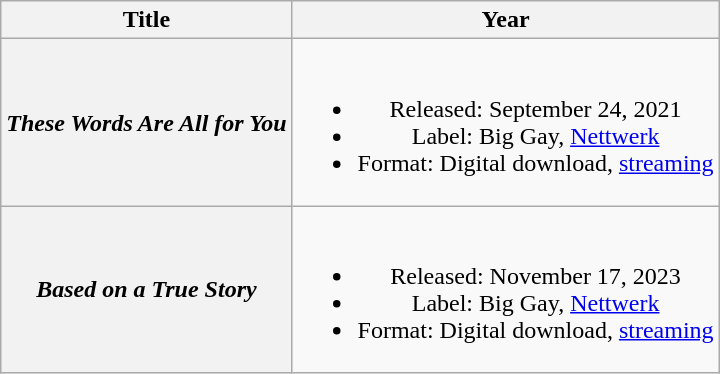<table class="wikitable plainrowheaders" style="text-align:center;">
<tr>
<th scope="col">Title</th>
<th scope="col">Year</th>
</tr>
<tr>
<th scope="row"><em>These Words Are All for You</em></th>
<td><br><ul><li>Released: September 24, 2021</li><li>Label: Big Gay, <a href='#'>Nettwerk</a></li><li>Format: Digital download, <a href='#'>streaming</a></li></ul></td>
</tr>
<tr>
<th scope="row"><em>Based on a True Story</em></th>
<td><br><ul><li>Released: November 17, 2023</li><li>Label: Big Gay, <a href='#'>Nettwerk</a></li><li>Format: Digital download, <a href='#'>streaming</a></li></ul></td>
</tr>
</table>
